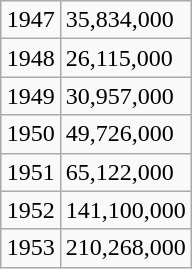<table class=wikitable style="float:right">
<tr>
<td>1947</td>
<td>35,834,000</td>
</tr>
<tr>
<td>1948</td>
<td>26,115,000</td>
</tr>
<tr>
<td>1949</td>
<td>30,957,000</td>
</tr>
<tr>
<td>1950</td>
<td>49,726,000</td>
</tr>
<tr>
<td>1951</td>
<td>65,122,000</td>
</tr>
<tr>
<td>1952</td>
<td>141,100,000</td>
</tr>
<tr>
<td>1953</td>
<td>210,268,000</td>
</tr>
</table>
